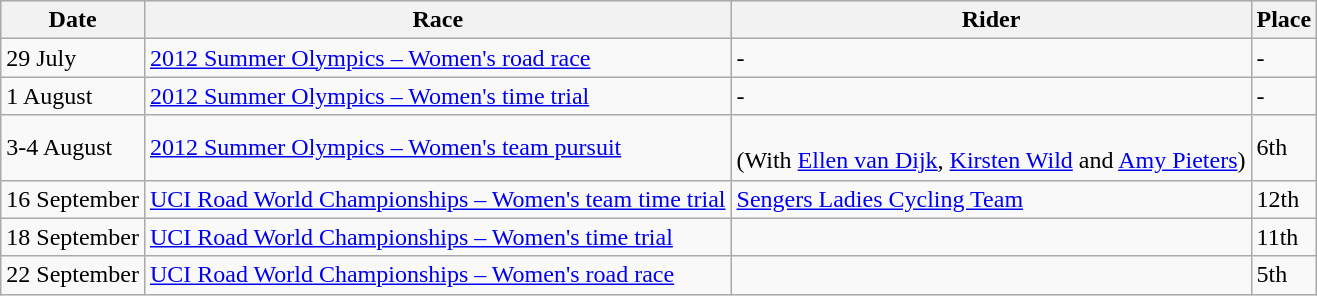<table class="wikitable">
<tr style="background:#ccccff;">
<th>Date</th>
<th>Race</th>
<th>Rider</th>
<th>Place</th>
</tr>
<tr>
<td>29 July</td>
<td><a href='#'>2012 Summer Olympics – Women's road race</a></td>
<td>-</td>
<td>-</td>
</tr>
<tr>
<td>1 August</td>
<td><a href='#'>2012 Summer Olympics – Women's time trial</a></td>
<td>-</td>
<td>-</td>
</tr>
<tr>
<td>3-4 August</td>
<td><a href='#'>2012 Summer Olympics – Women's team pursuit</a></td>
<td><br>(With <a href='#'>Ellen van Dijk</a>, <a href='#'>Kirsten Wild</a> and <a href='#'>Amy Pieters</a>)</td>
<td>6th</td>
</tr>
<tr>
<td>16 September</td>
<td><a href='#'>UCI Road World Championships – Women's team time trial</a></td>
<td><a href='#'>Sengers Ladies Cycling Team</a></td>
<td>12th</td>
</tr>
<tr>
<td>18 September</td>
<td><a href='#'>UCI Road World Championships – Women's time trial</a></td>
<td></td>
<td>11th</td>
</tr>
<tr>
<td>22 September</td>
<td><a href='#'>UCI Road World Championships – Women's road race</a></td>
<td></td>
<td>5th</td>
</tr>
</table>
